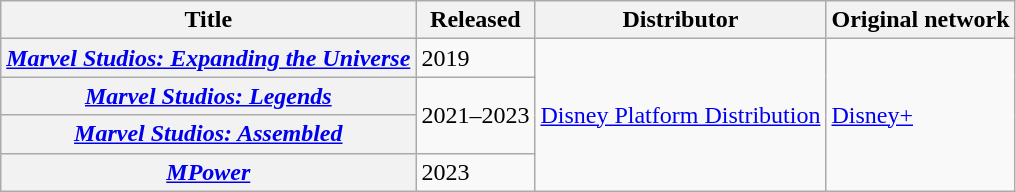<table class="wikitable plainrowheaders defaultleft">
<tr>
<th scope="col">Title</th>
<th scope="col">Released</th>
<th scope="col">Distributor</th>
<th scope="col">Original network</th>
</tr>
<tr>
<th scope="row"><em><a href='#'>Marvel Studios: Expanding the Universe</a></em></th>
<td>2019</td>
<td rowspan="4"><a href='#'>Disney Platform Distribution</a></td>
<td rowspan="4"><a href='#'>Disney+</a></td>
</tr>
<tr>
<th scope="row"><em><a href='#'>Marvel Studios: Legends</a></em></th>
<td rowspan="2">2021–2023</td>
</tr>
<tr>
<th scope="row"><em><a href='#'>Marvel Studios: Assembled</a></em></th>
</tr>
<tr>
<th scope="row"><em><a href='#'>MPower</a></em></th>
<td>2023</td>
</tr>
</table>
